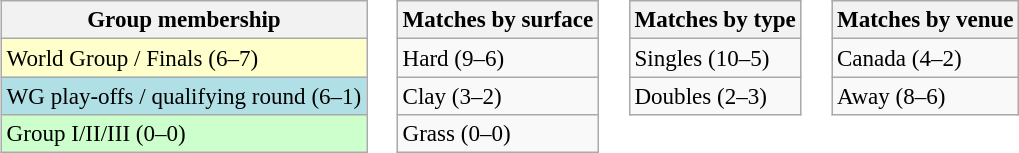<table>
<tr valign="top">
<td><br><table class="wikitable" style="font-size:96%;">
<tr>
<th>Group membership</th>
</tr>
<tr style="background:#ffffcc;">
<td>World Group / Finals (6–7)</td>
</tr>
<tr style="background:#b0e0e6;">
<td>WG play-offs / qualifying round (6–1)</td>
</tr>
<tr style="background:#ccffcc;">
<td>Group I/II/III (0–0)</td>
</tr>
</table>
</td>
<td><br><table class="wikitable" style="font-size:96%;">
<tr>
<th>Matches by surface</th>
</tr>
<tr>
<td>Hard (9–6)</td>
</tr>
<tr>
<td>Clay (3–2)</td>
</tr>
<tr>
<td>Grass (0–0)</td>
</tr>
</table>
</td>
<td><br><table class="wikitable" style="font-size:96%;">
<tr>
<th>Matches by type</th>
</tr>
<tr>
<td>Singles (10–5)</td>
</tr>
<tr>
<td>Doubles (2–3)</td>
</tr>
</table>
</td>
<td><br><table class="wikitable" style="font-size:96%;">
<tr>
<th>Matches by venue</th>
</tr>
<tr>
<td>Canada (4–2)</td>
</tr>
<tr>
<td>Away (8–6)</td>
</tr>
</table>
</td>
</tr>
</table>
